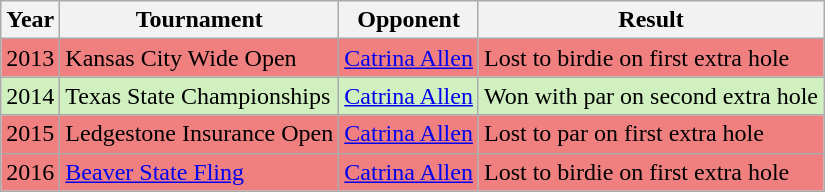<table class="wikitable">
<tr>
<th>Year</th>
<th>Tournament</th>
<th>Opponent</th>
<th>Result</th>
</tr>
<tr style="background:#f08080;">
<td>2013</td>
<td>Kansas City Wide Open</td>
<td><a href='#'>Catrina Allen</a></td>
<td>Lost to birdie on first extra hole </td>
</tr>
<tr style="background:#d0f0c0;">
<td>2014</td>
<td>Texas State Championships</td>
<td><a href='#'>Catrina Allen</a></td>
<td>Won with par on second extra hole </td>
</tr>
<tr style="background:#f08080;">
<td>2015</td>
<td>Ledgestone Insurance Open</td>
<td><a href='#'>Catrina Allen</a></td>
<td>Lost to par on first extra hole </td>
</tr>
<tr style="background:#f08080;">
<td>2016</td>
<td><a href='#'>Beaver State Fling</a></td>
<td><a href='#'>Catrina Allen</a></td>
<td>Lost to birdie on first extra hole </td>
</tr>
</table>
